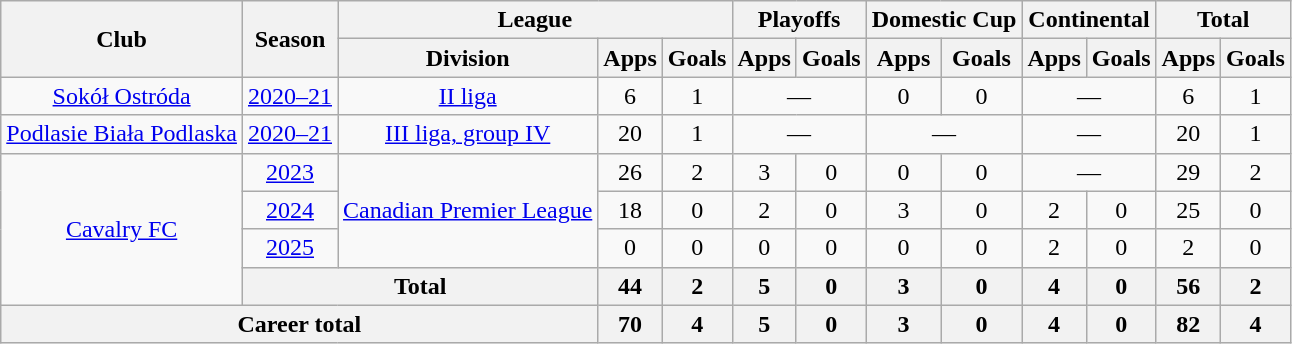<table class="wikitable" style="text-align: center">
<tr>
<th rowspan="2">Club</th>
<th rowspan="2">Season</th>
<th colspan="3">League</th>
<th colspan="2">Playoffs</th>
<th colspan="2">Domestic Cup</th>
<th colspan="2">Continental</th>
<th colspan="2">Total</th>
</tr>
<tr>
<th>Division</th>
<th>Apps</th>
<th>Goals</th>
<th>Apps</th>
<th>Goals</th>
<th>Apps</th>
<th>Goals</th>
<th>Apps</th>
<th>Goals</th>
<th>Apps</th>
<th>Goals</th>
</tr>
<tr>
<td><a href='#'>Sokół Ostróda</a></td>
<td><a href='#'>2020–21</a></td>
<td><a href='#'>II liga</a></td>
<td>6</td>
<td>1</td>
<td colspan=2>—</td>
<td>0</td>
<td>0</td>
<td colspan=2>—</td>
<td>6</td>
<td>1</td>
</tr>
<tr>
<td><a href='#'>Podlasie Biała Podlaska</a></td>
<td><a href='#'>2020–21</a></td>
<td><a href='#'>III liga, group IV</a></td>
<td>20</td>
<td>1</td>
<td colspan="2">—</td>
<td colspan="2">—</td>
<td colspan="2">—</td>
<td>20</td>
<td>1</td>
</tr>
<tr>
<td rowspan="4"><a href='#'>Cavalry FC</a></td>
<td><a href='#'>2023</a></td>
<td rowspan="3"><a href='#'>Canadian Premier League</a></td>
<td>26</td>
<td>2</td>
<td>3</td>
<td>0</td>
<td>0</td>
<td>0</td>
<td colspan="2">—</td>
<td>29</td>
<td>2</td>
</tr>
<tr>
<td><a href='#'>2024</a></td>
<td>18</td>
<td>0</td>
<td>2</td>
<td>0</td>
<td>3</td>
<td>0</td>
<td>2</td>
<td>0</td>
<td>25</td>
<td>0</td>
</tr>
<tr>
<td><a href='#'>2025</a></td>
<td>0</td>
<td>0</td>
<td>0</td>
<td>0</td>
<td>0</td>
<td>0</td>
<td>2</td>
<td>0</td>
<td>2</td>
<td>0</td>
</tr>
<tr>
<th colspan="2">Total</th>
<th>44</th>
<th>2</th>
<th>5</th>
<th>0</th>
<th>3</th>
<th>0</th>
<th>4</th>
<th>0</th>
<th>56</th>
<th>2</th>
</tr>
<tr>
<th colspan="3">Career total</th>
<th>70</th>
<th>4</th>
<th>5</th>
<th>0</th>
<th>3</th>
<th>0</th>
<th>4</th>
<th>0</th>
<th>82</th>
<th>4</th>
</tr>
</table>
